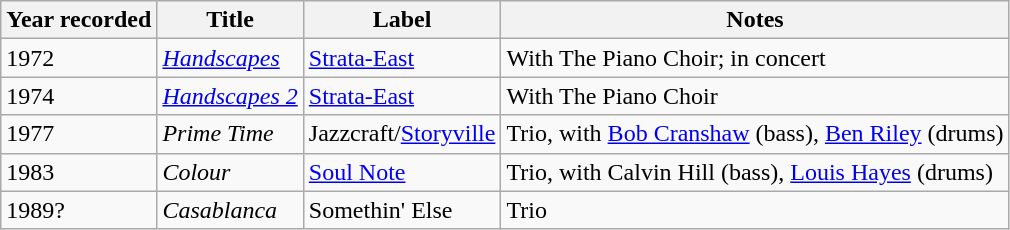<table class="wikitable sortable">
<tr>
<th>Year recorded</th>
<th>Title</th>
<th>Label</th>
<th>Notes</th>
</tr>
<tr>
<td>1972</td>
<td><em><a href='#'>Handscapes</a></em></td>
<td><a href='#'>Strata-East</a></td>
<td>With The Piano Choir; in concert</td>
</tr>
<tr>
<td>1974</td>
<td><em><a href='#'>Handscapes 2</a></em></td>
<td><a href='#'>Strata-East</a></td>
<td>With The Piano Choir</td>
</tr>
<tr>
<td>1977</td>
<td><em>Prime Time</em></td>
<td>Jazzcraft/<a href='#'>Storyville</a></td>
<td>Trio, with <a href='#'>Bob Cranshaw</a> (bass), <a href='#'>Ben Riley</a> (drums)</td>
</tr>
<tr>
<td>1983</td>
<td><em>Colour</em></td>
<td><a href='#'>Soul Note</a></td>
<td>Trio, with Calvin Hill (bass), <a href='#'>Louis Hayes</a> (drums)</td>
</tr>
<tr>
<td>1989?</td>
<td><em>Casablanca</em></td>
<td>Somethin' Else</td>
<td>Trio</td>
</tr>
</table>
